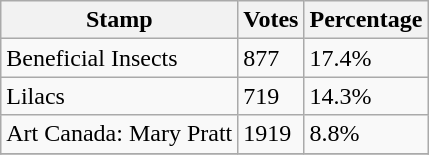<table class="wikitable sortable">
<tr>
<th>Stamp</th>
<th>Votes</th>
<th>Percentage</th>
</tr>
<tr>
<td>Beneficial Insects</td>
<td>877</td>
<td>17.4%</td>
</tr>
<tr>
<td>Lilacs</td>
<td>719</td>
<td>14.3%</td>
</tr>
<tr>
<td>Art Canada: Mary Pratt</td>
<td>1919</td>
<td>8.8%</td>
</tr>
<tr>
</tr>
</table>
